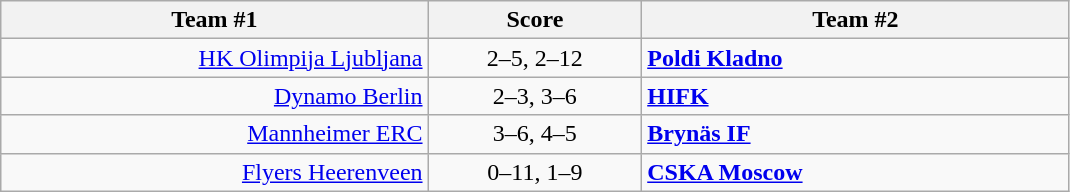<table class="wikitable" style="text-align: center;">
<tr>
<th width=22%>Team #1</th>
<th width=11%>Score</th>
<th width=22%>Team #2</th>
</tr>
<tr>
<td style="text-align: right;"><a href='#'>HK Olimpija Ljubljana</a> </td>
<td>2–5, 2–12</td>
<td style="text-align: left;"> <strong><a href='#'>Poldi Kladno</a></strong></td>
</tr>
<tr>
<td style="text-align: right;"><a href='#'>Dynamo Berlin</a> </td>
<td>2–3, 3–6</td>
<td style="text-align: left;"> <strong><a href='#'>HIFK</a></strong></td>
</tr>
<tr>
<td style="text-align: right;"><a href='#'>Mannheimer ERC</a> </td>
<td>3–6, 4–5</td>
<td style="text-align: left;"> <strong><a href='#'>Brynäs IF</a></strong></td>
</tr>
<tr>
<td style="text-align: right;"><a href='#'>Flyers Heerenveen</a> </td>
<td>0–11, 1–9</td>
<td style="text-align: left;"> <strong><a href='#'>CSKA Moscow</a></strong></td>
</tr>
</table>
